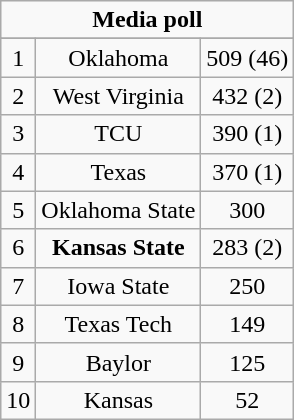<table class="wikitable">
<tr align="center">
<td align="center" Colspan="3"><strong>Media poll</strong></td>
</tr>
<tr align="center">
</tr>
<tr align="center">
<td>1</td>
<td>Oklahoma</td>
<td>509 (46)</td>
</tr>
<tr align="center">
<td>2</td>
<td>West Virginia</td>
<td>432 (2)</td>
</tr>
<tr align="center">
<td>3</td>
<td>TCU</td>
<td>390 (1)</td>
</tr>
<tr align="center">
<td>4</td>
<td>Texas</td>
<td>370 (1)</td>
</tr>
<tr align="center">
<td>5</td>
<td>Oklahoma State</td>
<td>300</td>
</tr>
<tr align="center">
<td>6</td>
<td><strong>Kansas State</strong></td>
<td>283 (2)</td>
</tr>
<tr align="center">
<td>7</td>
<td>Iowa State</td>
<td>250</td>
</tr>
<tr align="center">
<td>8</td>
<td>Texas Tech</td>
<td>149</td>
</tr>
<tr align="center">
<td>9</td>
<td>Baylor</td>
<td>125</td>
</tr>
<tr align="center">
<td>10</td>
<td>Kansas</td>
<td>52</td>
</tr>
</table>
